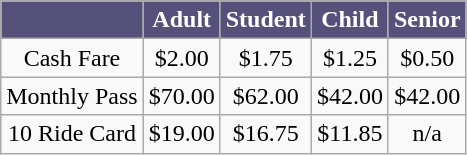<table class="wikitable" style="text-align:center">
<tr>
<th style="background:#55517b; color:#fff;"></th>
<th style="background:#55517b; color:#fff;">Adult</th>
<th style="background:#55517b; color:#fff;">Student</th>
<th style="background:#55517b; color:#fff;">Child</th>
<th style="background:#55517b; color:#fff;">Senior</th>
</tr>
<tr>
<td>Cash Fare</td>
<td>$2.00</td>
<td>$1.75</td>
<td>$1.25</td>
<td>$0.50</td>
</tr>
<tr>
<td>Monthly Pass</td>
<td>$70.00</td>
<td>$62.00</td>
<td>$42.00</td>
<td>$42.00</td>
</tr>
<tr>
<td>10 Ride Card</td>
<td>$19.00</td>
<td>$16.75</td>
<td>$11.85</td>
<td>n/a</td>
</tr>
</table>
